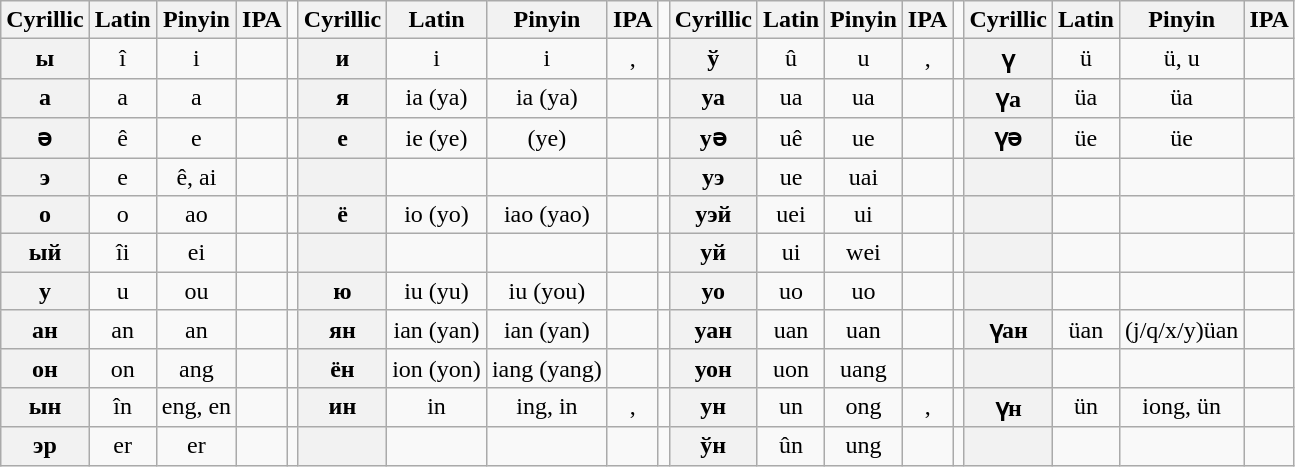<table class="wikitable" style="font-size:1em;text-align:center;">
<tr>
<th>Cyrillic</th>
<th>Latin</th>
<th>Pinyin</th>
<th>IPA</th>
<td></td>
<th>Cyrillic</th>
<th>Latin</th>
<th>Pinyin</th>
<th>IPA</th>
<td></td>
<th>Cyrillic</th>
<th>Latin</th>
<th>Pinyin</th>
<th>IPA</th>
<td></td>
<th>Cyrillic</th>
<th>Latin</th>
<th>Pinyin</th>
<th>IPA</th>
</tr>
<tr>
<th>ы</th>
<td>î</td>
<td>i</td>
<td></td>
<td></td>
<th>и</th>
<td>i</td>
<td>i</td>
<td>, </td>
<td></td>
<th>ў</th>
<td>û</td>
<td>u</td>
<td>, </td>
<td></td>
<th>ү</th>
<td>ü</td>
<td>ü, u</td>
<td></td>
</tr>
<tr>
<th>а</th>
<td>a</td>
<td>a</td>
<td></td>
<td></td>
<th>я</th>
<td>ia (ya)</td>
<td>ia (ya)</td>
<td></td>
<td></td>
<th>уа</th>
<td>ua</td>
<td>ua</td>
<td></td>
<td></td>
<th>үa</th>
<td>üa</td>
<td>üa</td>
<td></td>
</tr>
<tr>
<th>ә</th>
<td>ê</td>
<td>e</td>
<td></td>
<td></td>
<th>е</th>
<td>ie (ye)</td>
<td> (ye)</td>
<td></td>
<td></td>
<th>уә</th>
<td>uê</td>
<td>ue</td>
<td></td>
<td></td>
<th>үә</th>
<td>üe</td>
<td>üe</td>
<td></td>
</tr>
<tr>
<th>э</th>
<td>e</td>
<td>ê, ai</td>
<td></td>
<td></td>
<th></th>
<td></td>
<td></td>
<td></td>
<td></td>
<th>уэ</th>
<td>ue</td>
<td>uai</td>
<td></td>
<td></td>
<th></th>
<td></td>
<td></td>
<td></td>
</tr>
<tr>
<th>о</th>
<td>o</td>
<td>ao</td>
<td></td>
<td></td>
<th>ё</th>
<td>io (yo)</td>
<td>iao (yao)</td>
<td></td>
<td></td>
<th>уэй</th>
<td>uei</td>
<td>ui</td>
<td></td>
<td></td>
<th></th>
<td></td>
<td></td>
<td></td>
</tr>
<tr>
<th>ый</th>
<td>îi</td>
<td>ei</td>
<td></td>
<td></td>
<th></th>
<td></td>
<td></td>
<td></td>
<td></td>
<th>уй</th>
<td>ui</td>
<td>wei</td>
<td></td>
<td></td>
<th></th>
<td></td>
<td></td>
<td></td>
</tr>
<tr>
<th>у</th>
<td>u</td>
<td>ou</td>
<td></td>
<td></td>
<th>ю</th>
<td>iu (yu)</td>
<td>iu (you)</td>
<td></td>
<td></td>
<th>уо</th>
<td>uo</td>
<td>uo</td>
<td></td>
<td></td>
<th></th>
<td></td>
<td></td>
<td></td>
</tr>
<tr>
<th>ан</th>
<td>an</td>
<td>an</td>
<td></td>
<td></td>
<th>ян</th>
<td>ian (yan)</td>
<td>ian (yan)</td>
<td></td>
<td></td>
<th>уан</th>
<td>uan</td>
<td>uan</td>
<td></td>
<td></td>
<th>үан</th>
<td>üan</td>
<td>(j/q/x/y)üan</td>
<td></td>
</tr>
<tr>
<th>он</th>
<td>on</td>
<td>ang</td>
<td></td>
<td></td>
<th>ён</th>
<td>ion (yon)</td>
<td>iang (yang)</td>
<td></td>
<td></td>
<th>уон</th>
<td>uon</td>
<td>uang</td>
<td></td>
<td></td>
<th></th>
<td></td>
<td></td>
<td></td>
</tr>
<tr>
<th>ын</th>
<td>în</td>
<td>eng, en</td>
<td></td>
<td></td>
<th>ин</th>
<td>in</td>
<td>ing, in</td>
<td>, </td>
<td></td>
<th>ун</th>
<td>un</td>
<td>ong</td>
<td>, </td>
<td></td>
<th>үн</th>
<td>ün</td>
<td>iong, ün</td>
<td></td>
</tr>
<tr>
<th>эр</th>
<td>er</td>
<td>er</td>
<td></td>
<td></td>
<th></th>
<td></td>
<td></td>
<td></td>
<td></td>
<th>ўн</th>
<td>ûn</td>
<td>ung</td>
<td></td>
<td></td>
<th></th>
<td></td>
<td></td>
<td></td>
</tr>
</table>
